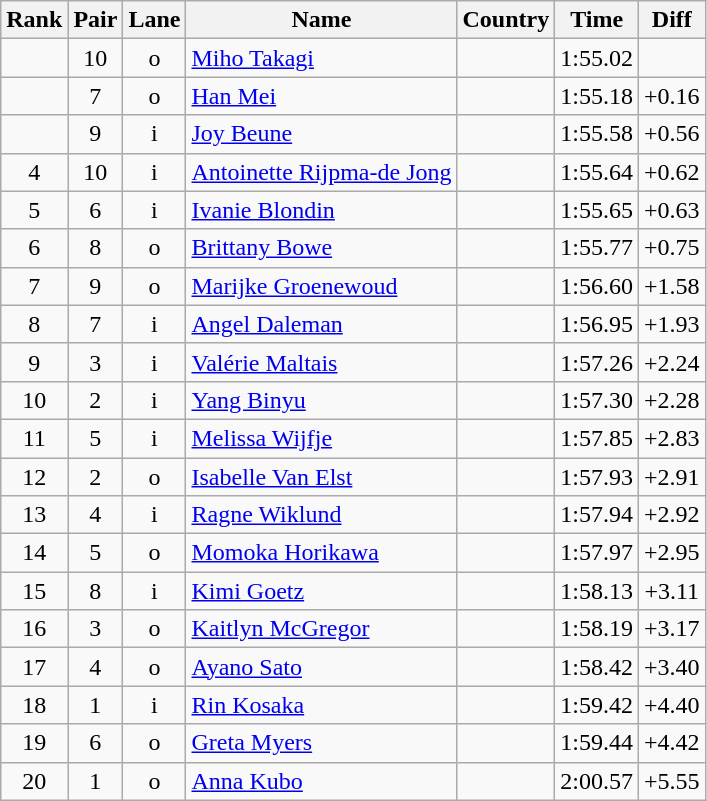<table class="wikitable sortable" style="text-align:center">
<tr>
<th>Rank</th>
<th>Pair</th>
<th>Lane</th>
<th>Name</th>
<th>Country</th>
<th>Time</th>
<th>Diff</th>
</tr>
<tr>
<td></td>
<td>10</td>
<td>o</td>
<td align=left><a href='#'>Miho Takagi</a></td>
<td align=left></td>
<td>1:55.02</td>
<td></td>
</tr>
<tr>
<td></td>
<td>7</td>
<td>o</td>
<td align=left><a href='#'>Han Mei</a></td>
<td align=left></td>
<td>1:55.18</td>
<td>+0.16</td>
</tr>
<tr>
<td></td>
<td>9</td>
<td>i</td>
<td align=left><a href='#'>Joy Beune</a></td>
<td align=left></td>
<td>1:55.58</td>
<td>+0.56</td>
</tr>
<tr>
<td>4</td>
<td>10</td>
<td>i</td>
<td align=left><a href='#'>Antoinette Rijpma-de Jong</a></td>
<td align=left></td>
<td>1:55.64</td>
<td>+0.62</td>
</tr>
<tr>
<td>5</td>
<td>6</td>
<td>i</td>
<td align=left><a href='#'>Ivanie Blondin</a></td>
<td align=left></td>
<td>1:55.65</td>
<td>+0.63</td>
</tr>
<tr>
<td>6</td>
<td>8</td>
<td>o</td>
<td align=left><a href='#'>Brittany Bowe</a></td>
<td align=left></td>
<td>1:55.77</td>
<td>+0.75</td>
</tr>
<tr>
<td>7</td>
<td>9</td>
<td>o</td>
<td align=left><a href='#'>Marijke Groenewoud</a></td>
<td align=left></td>
<td>1:56.60</td>
<td>+1.58</td>
</tr>
<tr>
<td>8</td>
<td>7</td>
<td>i</td>
<td align=left><a href='#'>Angel Daleman</a></td>
<td align=left></td>
<td>1:56.95</td>
<td>+1.93</td>
</tr>
<tr>
<td>9</td>
<td>3</td>
<td>i</td>
<td align=left><a href='#'>Valérie Maltais</a></td>
<td align=left></td>
<td>1:57.26</td>
<td>+2.24</td>
</tr>
<tr>
<td>10</td>
<td>2</td>
<td>i</td>
<td align=left><a href='#'>Yang Binyu</a></td>
<td align=left></td>
<td>1:57.30</td>
<td>+2.28</td>
</tr>
<tr>
<td>11</td>
<td>5</td>
<td>i</td>
<td align=left><a href='#'>Melissa Wijfje</a></td>
<td align=left></td>
<td>1:57.85</td>
<td>+2.83</td>
</tr>
<tr>
<td>12</td>
<td>2</td>
<td>o</td>
<td align=left><a href='#'>Isabelle Van Elst</a></td>
<td align=left></td>
<td>1:57.93</td>
<td>+2.91</td>
</tr>
<tr>
<td>13</td>
<td>4</td>
<td>i</td>
<td align=left><a href='#'>Ragne Wiklund</a></td>
<td align=left></td>
<td>1:57.94</td>
<td>+2.92</td>
</tr>
<tr>
<td>14</td>
<td>5</td>
<td>o</td>
<td align=left><a href='#'>Momoka Horikawa</a></td>
<td align=left></td>
<td>1:57.97</td>
<td>+2.95</td>
</tr>
<tr>
<td>15</td>
<td>8</td>
<td>i</td>
<td align=left><a href='#'>Kimi Goetz</a></td>
<td align=left></td>
<td>1:58.13</td>
<td>+3.11</td>
</tr>
<tr>
<td>16</td>
<td>3</td>
<td>o</td>
<td align=left><a href='#'>Kaitlyn McGregor</a></td>
<td align=left></td>
<td>1:58.19</td>
<td>+3.17</td>
</tr>
<tr>
<td>17</td>
<td>4</td>
<td>o</td>
<td align=left><a href='#'>Ayano Sato</a></td>
<td align=left></td>
<td>1:58.42</td>
<td>+3.40</td>
</tr>
<tr>
<td>18</td>
<td>1</td>
<td>i</td>
<td align=left><a href='#'>Rin Kosaka</a></td>
<td align=left></td>
<td>1:59.42</td>
<td>+4.40</td>
</tr>
<tr>
<td>19</td>
<td>6</td>
<td>o</td>
<td align=left><a href='#'>Greta Myers</a></td>
<td align=left></td>
<td>1:59.44</td>
<td>+4.42</td>
</tr>
<tr>
<td>20</td>
<td>1</td>
<td>o</td>
<td align=left><a href='#'>Anna Kubo</a></td>
<td align=left></td>
<td>2:00.57</td>
<td>+5.55</td>
</tr>
</table>
